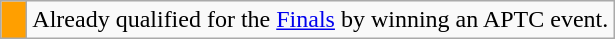<table class="wikitable">
<tr>
<td width=10px bgcolor=#FF9F00></td>
<td>Already qualified for the <a href='#'>Finals</a> by winning an APTC event.</td>
</tr>
</table>
